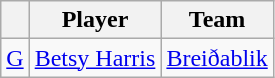<table class="wikitable">
<tr>
<th align="center"></th>
<th align="center">Player</th>
<th align="center">Team</th>
</tr>
<tr>
<td align=center><a href='#'>G</a></td>
<td> <a href='#'>Betsy Harris</a></td>
<td><a href='#'>Breiðablik</a></td>
</tr>
</table>
